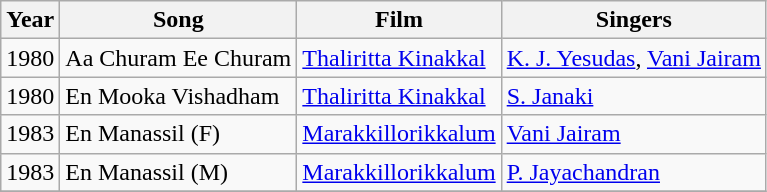<table class="wikitable sortable">
<tr ">
<th>Year</th>
<th>Song</th>
<th>Film</th>
<th>Singers</th>
</tr>
<tr>
<td>1980</td>
<td>Aa Churam Ee Churam</td>
<td><a href='#'>Thaliritta Kinakkal</a></td>
<td><a href='#'>K. J. Yesudas</a>, <a href='#'>Vani Jairam</a></td>
</tr>
<tr>
<td>1980</td>
<td>En Mooka Vishadham</td>
<td><a href='#'>Thaliritta Kinakkal</a></td>
<td><a href='#'>S. Janaki</a></td>
</tr>
<tr>
<td>1983</td>
<td>En Manassil (F)</td>
<td><a href='#'>Marakkillorikkalum</a></td>
<td><a href='#'>Vani Jairam</a></td>
</tr>
<tr>
<td>1983</td>
<td>En Manassil (M)</td>
<td><a href='#'>Marakkillorikkalum</a></td>
<td><a href='#'>P. Jayachandran</a></td>
</tr>
<tr>
</tr>
</table>
